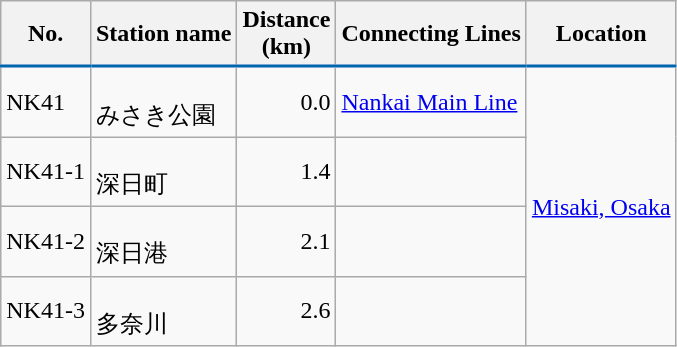<table class="wikitable" rules="all">
<tr>
<th style="border-bottom:solid 2px #0065af;">No.</th>
<th style="border-bottom:solid 2px #0065af;">Station name</th>
<th style="border-bottom:solid 2px #0065af;">Distance<br>(km)</th>
<th style="border-bottom:solid 2px #0065af;">Connecting Lines</th>
<th style="border-bottom:solid 2px #0065af;">Location</th>
</tr>
<tr>
<td>NK41</td>
<td><br>みさき公園</td>
<td style="text-align:right;">0.0</td>
<td> <a href='#'>Nankai Main Line</a></td>
<td rowspan="4"><a href='#'>Misaki, Osaka</a></td>
</tr>
<tr>
<td>NK41-1</td>
<td><br>深日町</td>
<td style="text-align:right;">1.4</td>
<td> </td>
</tr>
<tr>
<td>NK41-2</td>
<td><br>深日港</td>
<td style="text-align:right;">2.1</td>
<td> </td>
</tr>
<tr>
<td>NK41-3</td>
<td><br>多奈川</td>
<td style="text-align:right;">2.6</td>
<td> </td>
</tr>
</table>
